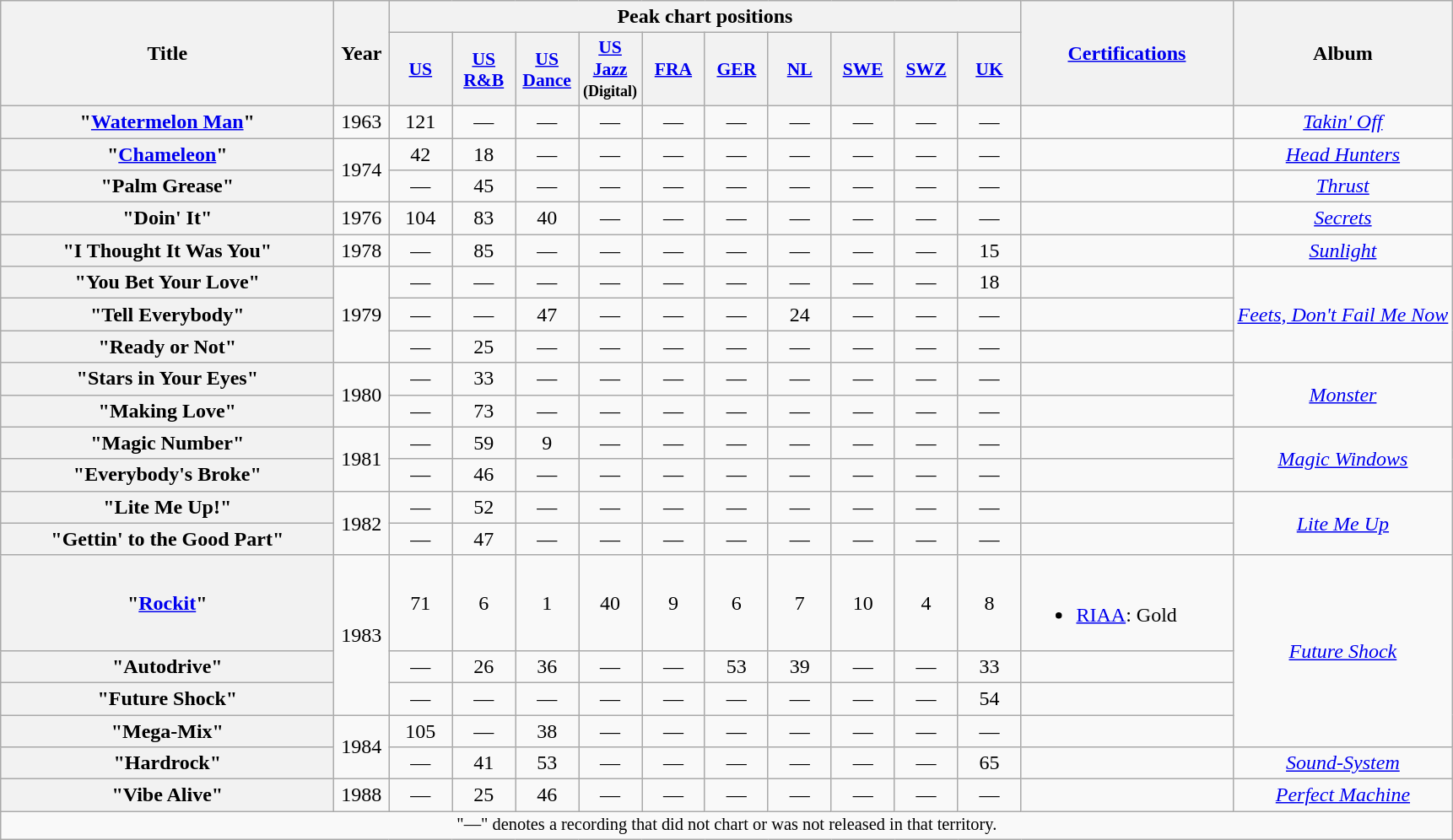<table class="wikitable plainrowheaders" style="text-align:center;">
<tr>
<th scope="col" rowspan="2" style="width:16em;">Title</th>
<th scope="col" rowspan="2" style="width:2.25em;">Year<br></th>
<th scope="col" colspan="10">Peak chart positions</th>
<th scope="col" rowspan="2" style="width:10em;"><a href='#'>Certifications</a></th>
<th scope="col" rowspan="2">Album</th>
</tr>
<tr>
<th scope="col" style="width:3em;font-size:90%;"><a href='#'>US</a><br></th>
<th scope="col" style="width:3em;font-size:90%;"><a href='#'>US <br>R&B</a><br></th>
<th scope="col" style="width:3em;font-size:90%;"><a href='#'>US <br>Dance</a><br></th>
<th scope="col" style="width:3em;font-size:90%;"><a href='#'>US <br>Jazz</a><br><small>(Digital)</small><br></th>
<th scope="col" style="width:3em;font-size:90%;"><a href='#'>FRA</a><br></th>
<th scope="col" style="width:3em;font-size:90%;"><a href='#'>GER</a><br></th>
<th scope="col" style="width:3em;font-size:90%;"><a href='#'>NL</a><br></th>
<th scope="col" style="width:3em;font-size:90%;"><a href='#'>SWE</a><br></th>
<th scope="col" style="width:3em;font-size:90%;"><a href='#'>SWZ</a><br></th>
<th scope="col" style="width:3em;font-size:90%;"><a href='#'>UK</a><br></th>
</tr>
<tr>
<th scope="row">"<a href='#'>Watermelon Man</a>"</th>
<td>1963</td>
<td>121</td>
<td>—</td>
<td>—</td>
<td>—</td>
<td>—</td>
<td>—</td>
<td>—</td>
<td>—</td>
<td>—</td>
<td>—</td>
<td></td>
<td><em><a href='#'>Takin' Off</a></em></td>
</tr>
<tr>
<th scope="row">"<a href='#'>Chameleon</a>"</th>
<td rowspan="2">1974</td>
<td>42</td>
<td>18</td>
<td>—</td>
<td>—</td>
<td>—</td>
<td>—</td>
<td>—</td>
<td>—</td>
<td>—</td>
<td>—</td>
<td></td>
<td><em><a href='#'>Head Hunters</a></em></td>
</tr>
<tr>
<th scope="row">"Palm Grease"</th>
<td>—</td>
<td>45</td>
<td>—</td>
<td>—</td>
<td>—</td>
<td>—</td>
<td>—</td>
<td>—</td>
<td>—</td>
<td>—</td>
<td></td>
<td><em><a href='#'>Thrust</a></em></td>
</tr>
<tr>
<th scope="row">"Doin' It"</th>
<td>1976</td>
<td>104</td>
<td>83</td>
<td>40</td>
<td>—</td>
<td>—</td>
<td>—</td>
<td>—</td>
<td>—</td>
<td>—</td>
<td>—</td>
<td></td>
<td><em><a href='#'>Secrets</a></em></td>
</tr>
<tr>
<th scope="row">"I Thought It Was You"</th>
<td>1978</td>
<td>—</td>
<td>85</td>
<td>—</td>
<td>—</td>
<td>—</td>
<td>—</td>
<td>—</td>
<td>—</td>
<td>—</td>
<td>15</td>
<td></td>
<td><em><a href='#'>Sunlight</a></em></td>
</tr>
<tr>
<th scope="row">"You Bet Your Love"</th>
<td rowspan="3">1979</td>
<td>—</td>
<td>—</td>
<td>—</td>
<td>—</td>
<td>—</td>
<td>—</td>
<td>—</td>
<td>—</td>
<td>—</td>
<td>18</td>
<td></td>
<td rowspan="3"><em><a href='#'>Feets, Don't Fail Me Now</a></em></td>
</tr>
<tr>
<th scope="row">"Tell Everybody"</th>
<td>—</td>
<td>—</td>
<td>47</td>
<td>—</td>
<td>—</td>
<td>—</td>
<td>24</td>
<td>—</td>
<td>—</td>
<td>—</td>
<td></td>
</tr>
<tr>
<th scope="row">"Ready or Not"</th>
<td>—</td>
<td>25</td>
<td>—</td>
<td>—</td>
<td>—</td>
<td>—</td>
<td>—</td>
<td>—</td>
<td>—</td>
<td>—</td>
<td></td>
</tr>
<tr>
<th scope="row">"Stars in Your Eyes"</th>
<td rowspan="2">1980</td>
<td>—</td>
<td>33</td>
<td>—</td>
<td>—</td>
<td>—</td>
<td>—</td>
<td>—</td>
<td>—</td>
<td>—</td>
<td>—</td>
<td></td>
<td rowspan="2"><em><a href='#'>Monster</a></em></td>
</tr>
<tr>
<th scope="row">"Making Love"</th>
<td>—</td>
<td>73</td>
<td>—</td>
<td>—</td>
<td>—</td>
<td>—</td>
<td>—</td>
<td>—</td>
<td>—</td>
<td>—</td>
<td></td>
</tr>
<tr>
<th scope="row">"Magic Number"</th>
<td rowspan="2">1981</td>
<td>—</td>
<td>59</td>
<td>9</td>
<td>—</td>
<td>—</td>
<td>—</td>
<td>—</td>
<td>—</td>
<td>—</td>
<td>—</td>
<td></td>
<td rowspan="2"><em><a href='#'>Magic Windows</a></em></td>
</tr>
<tr>
<th scope="row">"Everybody's Broke"</th>
<td>—</td>
<td>46</td>
<td>—</td>
<td>—</td>
<td>—</td>
<td>—</td>
<td>—</td>
<td>—</td>
<td>—</td>
<td>—</td>
<td></td>
</tr>
<tr>
<th scope="row">"Lite Me Up!"</th>
<td rowspan="2">1982</td>
<td>—</td>
<td>52</td>
<td>—</td>
<td>—</td>
<td>—</td>
<td>—</td>
<td>—</td>
<td>—</td>
<td>—</td>
<td>—</td>
<td></td>
<td rowspan="2"><em><a href='#'>Lite Me Up</a></em></td>
</tr>
<tr>
<th scope="row">"Gettin' to the Good Part"</th>
<td>—</td>
<td>47</td>
<td>—</td>
<td>—</td>
<td>—</td>
<td>—</td>
<td>—</td>
<td>—</td>
<td>—</td>
<td>—</td>
<td></td>
</tr>
<tr>
<th scope="row">"<a href='#'>Rockit</a>"</th>
<td rowspan="3">1983</td>
<td>71</td>
<td>6</td>
<td>1</td>
<td>40</td>
<td>9</td>
<td>6</td>
<td>7</td>
<td>10</td>
<td>4</td>
<td>8</td>
<td style="text-align:left;"><br><ul><li><a href='#'>RIAA</a>: Gold</li></ul></td>
<td rowspan="4"><em><a href='#'>Future Shock</a></em></td>
</tr>
<tr>
<th scope="row">"Autodrive"</th>
<td>—</td>
<td>26</td>
<td>36</td>
<td>—</td>
<td>—</td>
<td>53</td>
<td>39</td>
<td>—</td>
<td>—</td>
<td>33</td>
<td></td>
</tr>
<tr>
<th scope="row">"Future Shock"</th>
<td>—</td>
<td>—</td>
<td>—</td>
<td>—</td>
<td>—</td>
<td>—</td>
<td>—</td>
<td>—</td>
<td>—</td>
<td>54</td>
<td></td>
</tr>
<tr>
<th scope="row">"Mega-Mix"</th>
<td rowspan="2">1984</td>
<td>105</td>
<td>—</td>
<td>38</td>
<td>—</td>
<td>—</td>
<td>—</td>
<td>—</td>
<td>—</td>
<td>—</td>
<td>—</td>
<td></td>
</tr>
<tr>
<th scope="row">"Hardrock"</th>
<td>—</td>
<td>41</td>
<td>53</td>
<td>—</td>
<td>—</td>
<td>—</td>
<td>—</td>
<td>—</td>
<td>—</td>
<td>65</td>
<td></td>
<td><em><a href='#'>Sound-System</a></em></td>
</tr>
<tr>
<th scope="row">"Vibe Alive"</th>
<td>1988</td>
<td>—</td>
<td>25</td>
<td>46</td>
<td>—</td>
<td>—</td>
<td>—</td>
<td>—</td>
<td>—</td>
<td>—</td>
<td>—</td>
<td></td>
<td><em><a href='#'>Perfect Machine</a></em></td>
</tr>
<tr>
<td colspan="14" style="font-size:85%">"—" denotes a recording that did not chart or was not released in that territory.</td>
</tr>
</table>
